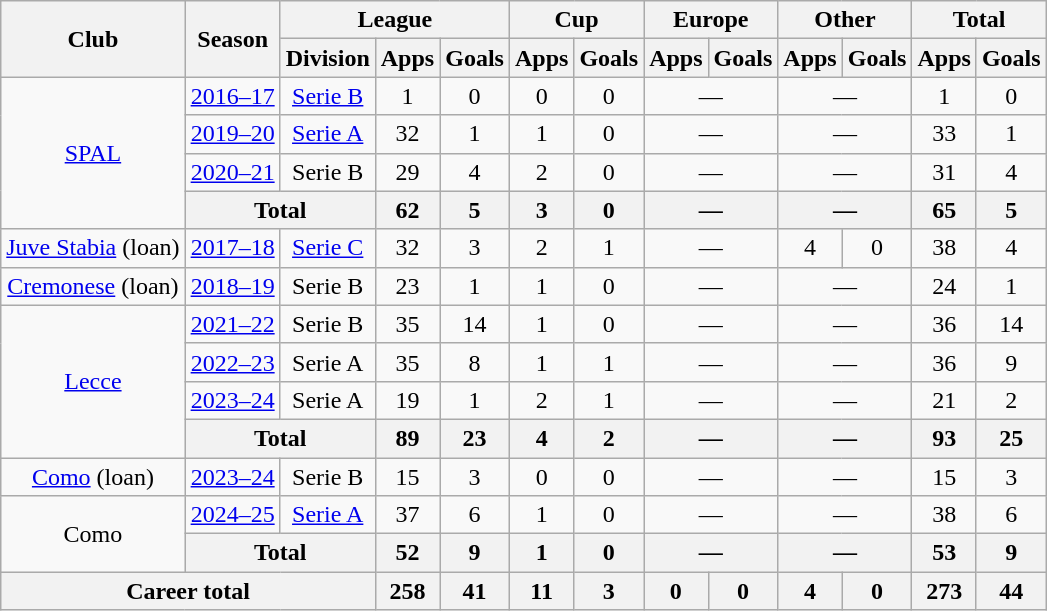<table class="wikitable" style="text-align:center">
<tr>
<th rowspan="2">Club</th>
<th rowspan="2">Season</th>
<th colspan="3">League</th>
<th colspan="2">Cup</th>
<th colspan="2">Europe</th>
<th colspan="2">Other</th>
<th colspan="2">Total</th>
</tr>
<tr>
<th>Division</th>
<th>Apps</th>
<th>Goals</th>
<th>Apps</th>
<th>Goals</th>
<th>Apps</th>
<th>Goals</th>
<th>Apps</th>
<th>Goals</th>
<th>Apps</th>
<th>Goals</th>
</tr>
<tr>
<td rowspan="4"><a href='#'>SPAL</a></td>
<td><a href='#'>2016–17</a></td>
<td><a href='#'>Serie B</a></td>
<td>1</td>
<td>0</td>
<td>0</td>
<td>0</td>
<td colspan="2">—</td>
<td colspan="2">—</td>
<td>1</td>
<td>0</td>
</tr>
<tr>
<td><a href='#'>2019–20</a></td>
<td><a href='#'>Serie A</a></td>
<td>32</td>
<td>1</td>
<td>1</td>
<td>0</td>
<td colspan="2">—</td>
<td colspan="2">—</td>
<td>33</td>
<td>1</td>
</tr>
<tr>
<td><a href='#'>2020–21</a></td>
<td>Serie B</td>
<td>29</td>
<td>4</td>
<td>2</td>
<td>0</td>
<td colspan="2">—</td>
<td colspan="2">—</td>
<td>31</td>
<td>4</td>
</tr>
<tr>
<th colspan="2">Total</th>
<th>62</th>
<th>5</th>
<th>3</th>
<th>0</th>
<th colspan="2">—</th>
<th colspan="2">—</th>
<th>65</th>
<th>5</th>
</tr>
<tr>
<td><a href='#'>Juve Stabia</a> (loan)</td>
<td><a href='#'>2017–18</a></td>
<td><a href='#'>Serie C</a></td>
<td>32</td>
<td>3</td>
<td>2</td>
<td>1</td>
<td colspan="2">—</td>
<td>4</td>
<td>0</td>
<td>38</td>
<td>4</td>
</tr>
<tr>
<td><a href='#'>Cremonese</a> (loan)</td>
<td><a href='#'>2018–19</a></td>
<td>Serie B</td>
<td>23</td>
<td>1</td>
<td>1</td>
<td>0</td>
<td colspan="2">—</td>
<td colspan="2">—</td>
<td>24</td>
<td>1</td>
</tr>
<tr>
<td rowspan="4"><a href='#'>Lecce</a></td>
<td><a href='#'>2021–22</a></td>
<td>Serie B</td>
<td>35</td>
<td>14</td>
<td>1</td>
<td>0</td>
<td colspan="2">—</td>
<td colspan="2">—</td>
<td>36</td>
<td>14</td>
</tr>
<tr>
<td><a href='#'>2022–23</a></td>
<td>Serie A</td>
<td>35</td>
<td>8</td>
<td>1</td>
<td>1</td>
<td colspan="2">—</td>
<td colspan="2">—</td>
<td>36</td>
<td>9</td>
</tr>
<tr>
<td><a href='#'>2023–24</a></td>
<td>Serie A</td>
<td>19</td>
<td>1</td>
<td>2</td>
<td>1</td>
<td colspan="2">—</td>
<td colspan="2">—</td>
<td>21</td>
<td>2</td>
</tr>
<tr>
<th colspan="2">Total</th>
<th>89</th>
<th>23</th>
<th>4</th>
<th>2</th>
<th colspan="2">—</th>
<th colspan="2">—</th>
<th>93</th>
<th>25</th>
</tr>
<tr>
<td><a href='#'>Como</a> (loan)</td>
<td><a href='#'>2023–24</a></td>
<td>Serie B</td>
<td>15</td>
<td>3</td>
<td>0</td>
<td>0</td>
<td colspan="2">—</td>
<td colspan="2">—</td>
<td>15</td>
<td>3</td>
</tr>
<tr>
<td rowspan="2">Como</td>
<td><a href='#'>2024–25</a></td>
<td><a href='#'>Serie A</a></td>
<td>37</td>
<td>6</td>
<td>1</td>
<td>0</td>
<td colspan="2">—</td>
<td colspan="2">—</td>
<td>38</td>
<td>6</td>
</tr>
<tr>
<th colspan="2">Total</th>
<th>52</th>
<th>9</th>
<th>1</th>
<th>0</th>
<th colspan="2">—</th>
<th colspan="2">—</th>
<th>53</th>
<th>9</th>
</tr>
<tr>
<th colspan="3">Career total</th>
<th>258</th>
<th>41</th>
<th>11</th>
<th>3</th>
<th>0</th>
<th>0</th>
<th>4</th>
<th>0</th>
<th>273</th>
<th>44</th>
</tr>
</table>
